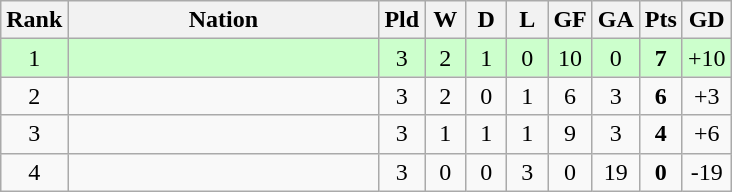<table cellpadding="0" cellspacing="0" width="100%">
<tr>
<td width="60%"><br><table class="wikitable" style="text-align: center;">
<tr>
<th width=5>Rank</th>
<th width=200>Nation</th>
<th width=20>Pld</th>
<th width=20>W</th>
<th width=20>D</th>
<th width=20>L</th>
<th width=20>GF</th>
<th width=20>GA</th>
<th width=20>Pts</th>
<th width=20>GD</th>
</tr>
<tr style="background:#ccffcc">
<td>1</td>
<td style="text-align:left"></td>
<td>3</td>
<td>2</td>
<td>1</td>
<td>0</td>
<td>10</td>
<td>0</td>
<td><strong>7</strong></td>
<td>+10</td>
</tr>
<tr>
<td>2</td>
<td style="text-align:left"></td>
<td>3</td>
<td>2</td>
<td>0</td>
<td>1</td>
<td>6</td>
<td>3</td>
<td><strong>6</strong></td>
<td>+3</td>
</tr>
<tr>
<td>3</td>
<td style="text-align:left"></td>
<td>3</td>
<td>1</td>
<td>1</td>
<td>1</td>
<td>9</td>
<td>3</td>
<td><strong>4</strong></td>
<td>+6</td>
</tr>
<tr>
<td>4</td>
<td style="text-align:left"></td>
<td>3</td>
<td>0</td>
<td>0</td>
<td>3</td>
<td>0</td>
<td>19</td>
<td><strong>0</strong></td>
<td>-19</td>
</tr>
</table>
</td>
</tr>
</table>
